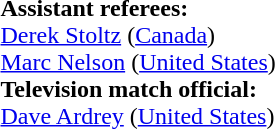<table width=100% style="font-size: 100%">
<tr>
<td><br><strong>Assistant referees:</strong>
<br><a href='#'>Derek Stoltz</a> (<a href='#'>Canada</a>)
<br><a href='#'>Marc Nelson</a> (<a href='#'>United States</a>)
<br><strong>Television match official:</strong>
<br><a href='#'>Dave Ardrey</a> (<a href='#'>United States</a>)</td>
</tr>
</table>
